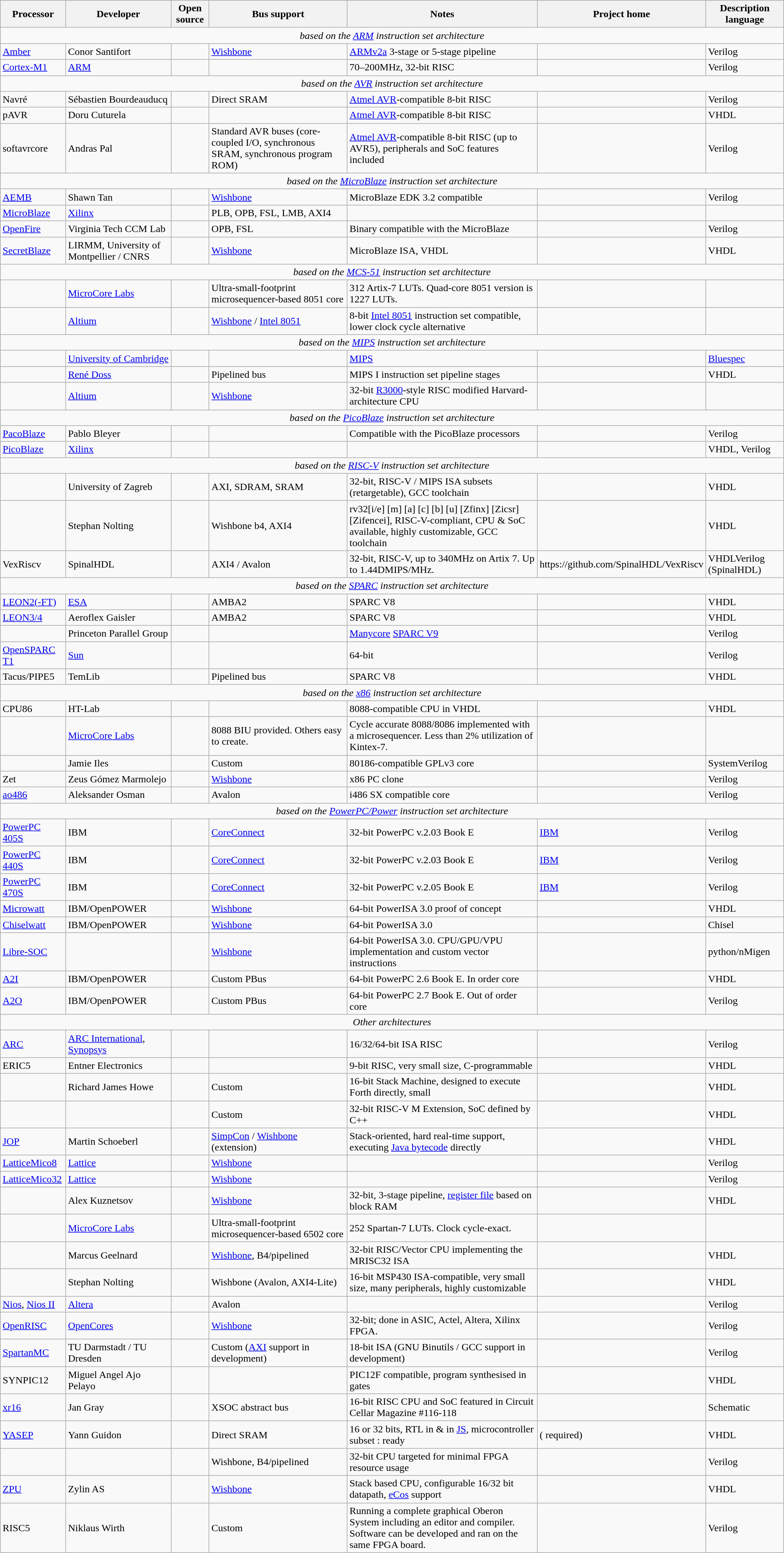<table class="wikitable sortable">
<tr>
<th>Processor</th>
<th>Developer</th>
<th>Open source</th>
<th>Bus support</th>
<th>Notes</th>
<th>Project home</th>
<th>Description language</th>
</tr>
<tr>
<td colspan="7" align="center"><em>based on the <a href='#'>ARM</a> instruction set architecture</em></td>
</tr>
<tr>
<td><a href='#'>Amber</a></td>
<td>Conor Santifort</td>
<td></td>
<td><a href='#'>Wishbone</a></td>
<td><a href='#'>ARMv2a</a> 3-stage or 5-stage pipeline</td>
<td></td>
<td>Verilog</td>
</tr>
<tr>
<td><a href='#'>Cortex-M1</a></td>
<td><a href='#'>ARM</a></td>
<td></td>
<td></td>
<td>70–200MHz, 32-bit RISC</td>
<td></td>
<td>Verilog</td>
</tr>
<tr>
<td colspan="7" align="center"><em>based on the <a href='#'>AVR</a> instruction set architecture</em></td>
</tr>
<tr>
<td>Navré</td>
<td>Sébastien Bourdeauducq</td>
<td></td>
<td>Direct SRAM</td>
<td><a href='#'>Atmel AVR</a>-compatible 8-bit RISC</td>
<td></td>
<td>Verilog</td>
</tr>
<tr>
<td>pAVR</td>
<td>Doru Cuturela</td>
<td></td>
<td></td>
<td><a href='#'>Atmel AVR</a>-compatible 8-bit RISC</td>
<td></td>
<td>VHDL</td>
</tr>
<tr>
<td>softavrcore</td>
<td>Andras Pal</td>
<td></td>
<td>Standard AVR buses (core-coupled I/O, synchronous SRAM, synchronous program ROM)</td>
<td><a href='#'>Atmel AVR</a>-compatible 8-bit RISC (up to AVR5), peripherals and SoC features included</td>
<td></td>
<td>Verilog</td>
</tr>
<tr>
<td colspan="7" align="center"><em>based on the <a href='#'>MicroBlaze</a> instruction set architecture</em></td>
</tr>
<tr>
<td><a href='#'>AEMB</a></td>
<td>Shawn Tan</td>
<td></td>
<td><a href='#'>Wishbone</a></td>
<td>MicroBlaze EDK 3.2 compatible</td>
<td></td>
<td>Verilog</td>
</tr>
<tr>
<td><a href='#'>MicroBlaze</a></td>
<td><a href='#'>Xilinx</a></td>
<td></td>
<td>PLB, OPB, FSL, LMB, AXI4</td>
<td></td>
<td></td>
<td></td>
</tr>
<tr>
<td><a href='#'>OpenFire</a></td>
<td>Virginia Tech CCM Lab</td>
<td></td>
<td>OPB, FSL</td>
<td>Binary compatible with the MicroBlaze</td>
<td></td>
<td>Verilog</td>
</tr>
<tr>
<td><a href='#'>SecretBlaze</a></td>
<td>LIRMM, University of Montpellier / CNRS</td>
<td></td>
<td><a href='#'>Wishbone</a></td>
<td>MicroBlaze ISA, VHDL</td>
<td></td>
<td>VHDL</td>
</tr>
<tr>
<td colspan="7" align="center"><em>based on the <a href='#'>MCS-51</a> instruction set architecture</em></td>
</tr>
<tr>
<td></td>
<td><a href='#'>MicroCore Labs</a></td>
<td></td>
<td>Ultra-small-footprint microsequencer-based 8051 core</td>
<td>312 Artix-7 LUTs. Quad-core 8051 version is 1227 LUTs.</td>
<td></td>
<td></td>
</tr>
<tr>
<td></td>
<td><a href='#'>Altium</a></td>
<td></td>
<td><a href='#'>Wishbone</a> / <a href='#'>Intel 8051</a></td>
<td>8-bit <a href='#'>Intel 8051</a> instruction set compatible, lower clock cycle alternative</td>
<td></td>
<td></td>
</tr>
<tr>
<td colspan="7" align="center"><em>based on the <a href='#'>MIPS</a> instruction set architecture</em></td>
</tr>
<tr>
<td></td>
<td><a href='#'>University of Cambridge</a></td>
<td></td>
<td></td>
<td><a href='#'>MIPS</a></td>
<td></td>
<td><a href='#'>Bluespec</a></td>
</tr>
<tr>
<td></td>
<td><a href='#'>René Doss</a></td>
<td></td>
<td>Pipelined bus</td>
<td>MIPS I instruction set pipeline stages</td>
<td></td>
<td>VHDL</td>
</tr>
<tr>
<td></td>
<td><a href='#'>Altium</a></td>
<td></td>
<td><a href='#'>Wishbone</a></td>
<td>32-bit <a href='#'>R3000</a>-style RISC modified Harvard-architecture CPU</td>
<td></td>
<td></td>
</tr>
<tr>
<td colspan="7" align="center"><em>based on the <a href='#'>PicoBlaze</a> instruction set architecture</em></td>
</tr>
<tr>
<td><a href='#'>PacoBlaze</a></td>
<td>Pablo Bleyer</td>
<td></td>
<td></td>
<td>Compatible with the PicoBlaze processors</td>
<td></td>
<td>Verilog</td>
</tr>
<tr>
<td><a href='#'>PicoBlaze</a></td>
<td><a href='#'>Xilinx</a></td>
<td></td>
<td></td>
<td></td>
<td></td>
<td>VHDL, Verilog</td>
</tr>
<tr>
<td colspan="7" align="center"><em>based on the <a href='#'>RISC-V</a> instruction set architecture</em></td>
</tr>
<tr>
<td></td>
<td>University of Zagreb</td>
<td></td>
<td>AXI, SDRAM, SRAM</td>
<td>32-bit, RISC-V / MIPS ISA subsets (retargetable), GCC toolchain</td>
<td></td>
<td>VHDL</td>
</tr>
<tr>
<td></td>
<td>Stephan Nolting</td>
<td></td>
<td>Wishbone b4, AXI4</td>
<td>rv32[i/e] [m] [a] [c] [b] [u] [Zfinx] [Zicsr] [Zifencei], RISC-V-compliant, CPU & SoC available, highly customizable, GCC toolchain</td>
<td> </td>
<td>VHDL</td>
</tr>
<tr>
<td>VexRiscv</td>
<td SpinalHDL>SpinalHDL</td>
<td></td>
<td>AXI4 / Avalon</td>
<td>32-bit, RISC-V, up to 340MHz on Artix 7. Up to 1.44DMIPS/MHz.</td>
<td>https://github.com/SpinalHDL/VexRiscv</td>
<td>VHDLVerilog (SpinalHDL)</td>
</tr>
<tr>
<td colspan="7" align="center"><em>based on the <a href='#'>SPARC</a> instruction set architecture</em></td>
</tr>
<tr>
<td><a href='#'>LEON2(-FT)</a></td>
<td><a href='#'>ESA</a></td>
<td></td>
<td>AMBA2</td>
<td>SPARC V8</td>
<td></td>
<td>VHDL</td>
</tr>
<tr>
<td><a href='#'>LEON3/4</a></td>
<td>Aeroflex Gaisler</td>
<td></td>
<td>AMBA2</td>
<td>SPARC V8</td>
<td></td>
<td>VHDL</td>
</tr>
<tr>
<td></td>
<td>Princeton Parallel Group</td>
<td></td>
<td></td>
<td><a href='#'>Manycore</a> <a href='#'>SPARC V9</a></td>
<td></td>
<td>Verilog</td>
</tr>
<tr>
<td><a href='#'>OpenSPARC T1</a></td>
<td><a href='#'>Sun</a></td>
<td></td>
<td></td>
<td>64-bit</td>
<td></td>
<td>Verilog</td>
</tr>
<tr>
<td>Tacus/PIPE5</td>
<td>TemLib</td>
<td></td>
<td>Pipelined bus</td>
<td>SPARC V8</td>
<td></td>
<td>VHDL</td>
</tr>
<tr>
<td colspan="7" align="center"><em>based on the <a href='#'>x86</a> instruction set architecture</em></td>
</tr>
<tr>
<td>CPU86</td>
<td>HT-Lab</td>
<td></td>
<td></td>
<td>8088-compatible CPU in VHDL</td>
<td></td>
<td>VHDL</td>
</tr>
<tr>
<td></td>
<td><a href='#'>MicroCore Labs</a></td>
<td></td>
<td>8088 BIU provided. Others easy to create.</td>
<td>Cycle accurate 8088/8086 implemented with a microsequencer. Less than 2% utilization of Kintex-7.</td>
<td></td>
<td></td>
</tr>
<tr>
<td></td>
<td>Jamie Iles</td>
<td></td>
<td>Custom</td>
<td>80186-compatible GPLv3 core</td>
<td></td>
<td>SystemVerilog</td>
</tr>
<tr>
<td>Zet</td>
<td>Zeus Gómez Marmolejo</td>
<td></td>
<td><a href='#'>Wishbone</a></td>
<td>x86 PC clone</td>
<td></td>
<td>Verilog</td>
</tr>
<tr>
<td><a href='#'>ao486</a></td>
<td>Aleksander Osman</td>
<td></td>
<td>Avalon</td>
<td>i486 SX compatible core</td>
<td></td>
<td>Verilog</td>
</tr>
<tr>
<td colspan="7" align="center"><em>based on the <a href='#'>PowerPC/Power</a> instruction set architecture</em></td>
</tr>
<tr>
<td><a href='#'>PowerPC 405S</a></td>
<td>IBM</td>
<td></td>
<td><a href='#'>CoreConnect</a></td>
<td>32-bit PowerPC v.2.03 Book E</td>
<td><a href='#'>IBM</a></td>
<td>Verilog</td>
</tr>
<tr>
<td><a href='#'>PowerPC 440S</a></td>
<td>IBM</td>
<td></td>
<td><a href='#'>CoreConnect</a></td>
<td>32-bit PowerPC v.2.03 Book E</td>
<td><a href='#'>IBM</a></td>
<td>Verilog</td>
</tr>
<tr>
<td><a href='#'>PowerPC 470S</a></td>
<td>IBM</td>
<td></td>
<td><a href='#'>CoreConnect</a></td>
<td>32-bit PowerPC v.2.05 Book E</td>
<td><a href='#'>IBM</a></td>
<td>Verilog</td>
</tr>
<tr>
<td><a href='#'>Microwatt</a></td>
<td>IBM/OpenPOWER</td>
<td></td>
<td><a href='#'>Wishbone</a></td>
<td>64-bit PowerISA 3.0 proof of concept</td>
<td></td>
<td>VHDL</td>
</tr>
<tr>
<td><a href='#'>Chiselwatt</a></td>
<td>IBM/OpenPOWER</td>
<td></td>
<td><a href='#'>Wishbone</a></td>
<td>64-bit PowerISA 3.0</td>
<td></td>
<td>Chisel</td>
</tr>
<tr>
<td><a href='#'>Libre-SOC</a></td>
<td></td>
<td></td>
<td><a href='#'>Wishbone</a></td>
<td>64-bit PowerISA 3.0. CPU/GPU/VPU implementation and custom vector instructions</td>
<td></td>
<td>python/nMigen</td>
</tr>
<tr>
<td><a href='#'>A2I</a></td>
<td>IBM/OpenPOWER</td>
<td></td>
<td>Custom PBus</td>
<td>64-bit PowerPC 2.6 Book E. In order core</td>
<td></td>
<td>VHDL</td>
</tr>
<tr>
<td><a href='#'>A2O</a></td>
<td>IBM/OpenPOWER</td>
<td></td>
<td>Custom PBus</td>
<td>64-bit PowerPC 2.7 Book E. Out of order core</td>
<td></td>
<td>Verilog</td>
</tr>
<tr>
<td colspan="7" align="center"><em>Other architectures</em></td>
</tr>
<tr>
<td><a href='#'>ARC</a></td>
<td><a href='#'>ARC International</a>, <a href='#'>Synopsys</a></td>
<td></td>
<td></td>
<td>16/32/64-bit ISA RISC</td>
<td></td>
<td>Verilog</td>
</tr>
<tr>
<td>ERIC5</td>
<td>Entner Electronics</td>
<td></td>
<td></td>
<td>9-bit RISC, very small size, C-programmable</td>
<td> </td>
<td>VHDL</td>
</tr>
<tr>
<td></td>
<td>Richard James Howe</td>
<td></td>
<td>Custom</td>
<td>16-bit Stack Machine, designed to execute Forth directly, small</td>
<td></td>
<td>VHDL</td>
</tr>
<tr>
<td></td>
<td></td>
<td></td>
<td>Custom</td>
<td>32-bit RISC-V M Extension, SoC defined by C++</td>
<td></td>
<td>VHDL</td>
</tr>
<tr>
<td><a href='#'>JOP</a></td>
<td>Martin Schoeberl</td>
<td></td>
<td><a href='#'>SimpCon</a> / <a href='#'>Wishbone</a> (extension)</td>
<td>Stack-oriented, hard real-time support, executing <a href='#'>Java bytecode</a> directly</td>
<td></td>
<td>VHDL</td>
</tr>
<tr>
<td><a href='#'>LatticeMico8</a></td>
<td><a href='#'>Lattice</a></td>
<td></td>
<td><a href='#'>Wishbone</a></td>
<td></td>
<td></td>
<td>Verilog</td>
</tr>
<tr>
<td><a href='#'>LatticeMico32</a></td>
<td><a href='#'>Lattice</a></td>
<td></td>
<td><a href='#'>Wishbone</a></td>
<td></td>
<td></td>
<td>Verilog</td>
</tr>
<tr>
<td></td>
<td>Alex Kuznetsov</td>
<td></td>
<td><a href='#'>Wishbone</a></td>
<td>32-bit, 3-stage pipeline, <a href='#'>register file</a> based on block RAM</td>
<td></td>
<td>VHDL</td>
</tr>
<tr>
<td></td>
<td><a href='#'>MicroCore Labs</a></td>
<td></td>
<td>Ultra-small-footprint microsequencer-based 6502 core</td>
<td>252 Spartan-7 LUTs. Clock cycle-exact.</td>
<td></td>
<td></td>
</tr>
<tr>
<td></td>
<td>Marcus Geelnard</td>
<td></td>
<td><a href='#'>Wishbone</a>, B4/pipelined</td>
<td>32-bit RISC/Vector CPU implementing the MRISC32 ISA</td>
<td></td>
<td>VHDL</td>
</tr>
<tr>
<td></td>
<td>Stephan Nolting</td>
<td></td>
<td>Wishbone (Avalon, AXI4-Lite)</td>
<td>16-bit MSP430 ISA-compatible, very small size, many peripherals, highly customizable</td>
<td></td>
<td>VHDL</td>
</tr>
<tr>
<td><a href='#'>Nios</a>, <a href='#'>Nios II</a></td>
<td><a href='#'>Altera</a></td>
<td></td>
<td>Avalon</td>
<td></td>
<td></td>
<td>Verilog</td>
</tr>
<tr>
<td><a href='#'>OpenRISC</a></td>
<td><a href='#'>OpenCores</a></td>
<td></td>
<td><a href='#'>Wishbone</a></td>
<td>32-bit; done in ASIC, Actel, Altera, Xilinx FPGA.</td>
<td></td>
<td>Verilog</td>
</tr>
<tr>
<td><a href='#'>SpartanMC</a></td>
<td>TU Darmstadt / TU Dresden</td>
<td></td>
<td>Custom (<a href='#'>AXI</a> support in development)</td>
<td>18-bit ISA (GNU Binutils / GCC support in development)</td>
<td></td>
<td>Verilog</td>
</tr>
<tr>
<td>SYNPIC12</td>
<td>Miguel Angel Ajo Pelayo</td>
<td></td>
<td></td>
<td>PIC12F compatible, program synthesised in gates</td>
<td></td>
<td>VHDL</td>
</tr>
<tr>
<td><a href='#'>xr16</a></td>
<td>Jan Gray</td>
<td></td>
<td>XSOC abstract bus</td>
<td>16-bit RISC CPU and SoC featured in Circuit Cellar Magazine #116-118</td>
<td></td>
<td>Schematic</td>
</tr>
<tr>
<td><a href='#'>YASEP</a></td>
<td>Yann Guidon</td>
<td></td>
<td>Direct SRAM</td>
<td>16 or 32 bits, RTL in  &  in <a href='#'>JS</a>, microcontroller subset : ready</td>
<td> ( required)</td>
<td>VHDL</td>
</tr>
<tr>
<td></td>
<td></td>
<td></td>
<td>Wishbone, B4/pipelined</td>
<td>32-bit CPU targeted for minimal FPGA resource usage</td>
<td></td>
<td>Verilog</td>
</tr>
<tr>
<td><a href='#'>ZPU</a></td>
<td>Zylin AS</td>
<td></td>
<td><a href='#'>Wishbone</a></td>
<td>Stack based CPU, configurable 16/32 bit datapath, <a href='#'>eCos</a> support</td>
<td></td>
<td>VHDL</td>
</tr>
<tr>
<td>RISC5</td>
<td Niklaus Wirth>Niklaus Wirth</td>
<td></td>
<td>Custom</td>
<td>Running a complete graphical Oberon System including an editor and compiler. Software can be developed and ran on the same FPGA board.</td>
<td></td>
<td>Verilog</td>
</tr>
</table>
